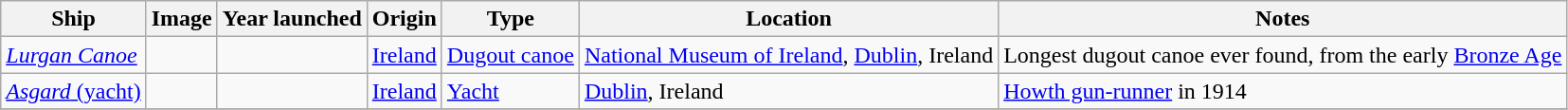<table class="wikitable sortable">
<tr>
<th>Ship</th>
<th>Image</th>
<th>Year launched</th>
<th>Origin</th>
<th>Type</th>
<th>Location</th>
<th>Notes</th>
</tr>
<tr>
<td><a href='#'><em>Lurgan Canoe</em></a></td>
<td></td>
<td></td>
<td> <a href='#'>Ireland</a></td>
<td><a href='#'>Dugout canoe</a></td>
<td><a href='#'>National Museum of Ireland</a>, <a href='#'>Dublin</a>, Ireland</td>
<td>Longest dugout canoe ever found, from the early <a href='#'>Bronze Age</a></td>
</tr>
<tr>
<td><a href='#'><em>Asgard</em> (yacht)</a></td>
<td></td>
<td></td>
<td> <a href='#'>Ireland</a></td>
<td><a href='#'>Yacht</a></td>
<td><a href='#'>Dublin</a>, Ireland</td>
<td><a href='#'>Howth gun-runner</a> in 1914</td>
</tr>
<tr>
</tr>
</table>
